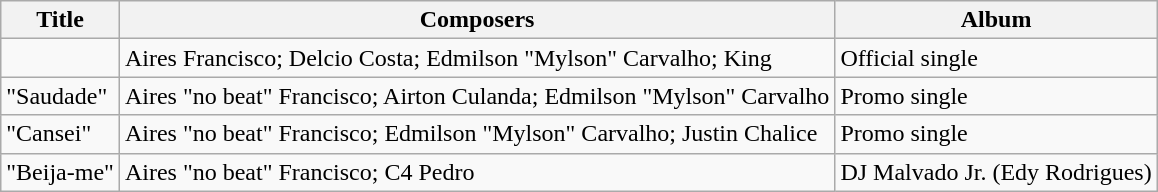<table class="wikitable">
<tr>
<th>Title</th>
<th>Composers</th>
<th>Album</th>
</tr>
<tr>
<td></td>
<td>Aires Francisco; Delcio Costa; Edmilson "Mylson" Carvalho; King</td>
<td>Official single</td>
</tr>
<tr>
<td>"Saudade"</td>
<td>Aires "no beat" Francisco; Airton Culanda; Edmilson "Mylson" Carvalho</td>
<td>Promo single</td>
</tr>
<tr>
<td>"Cansei"</td>
<td>Aires "no beat" Francisco; Edmilson "Mylson" Carvalho; Justin Chalice</td>
<td>Promo single</td>
</tr>
<tr>
<td>"Beija-me"</td>
<td>Aires "no beat" Francisco; C4 Pedro</td>
<td>DJ Malvado Jr. (Edy Rodrigues)</td>
</tr>
</table>
